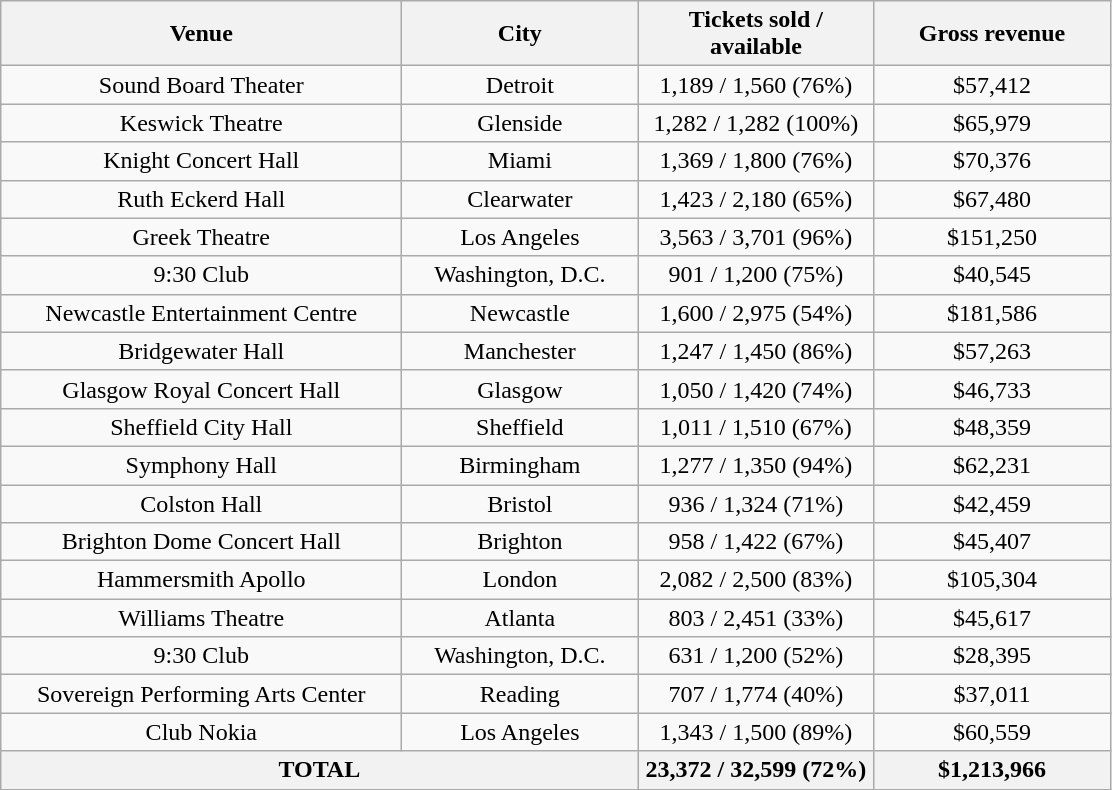<table class="wikitable" style="text-align:center;">
<tr>
<th width="260">Venue</th>
<th width="150">City</th>
<th width="150">Tickets sold / available</th>
<th width="150">Gross revenue</th>
</tr>
<tr>
<td>Sound Board Theater</td>
<td>Detroit</td>
<td>1,189 / 1,560 (76%)</td>
<td>$57,412</td>
</tr>
<tr>
<td>Keswick Theatre</td>
<td>Glenside</td>
<td>1,282 / 1,282 (100%)</td>
<td>$65,979</td>
</tr>
<tr>
<td>Knight Concert Hall</td>
<td>Miami</td>
<td>1,369 / 1,800 (76%)</td>
<td>$70,376</td>
</tr>
<tr>
<td>Ruth Eckerd Hall</td>
<td>Clearwater</td>
<td>1,423 / 2,180 (65%)</td>
<td>$67,480</td>
</tr>
<tr>
<td>Greek Theatre</td>
<td>Los Angeles</td>
<td>3,563 / 3,701 (96%)</td>
<td>$151,250</td>
</tr>
<tr>
<td>9:30 Club</td>
<td>Washington, D.C.</td>
<td>901 / 1,200 (75%)</td>
<td>$40,545</td>
</tr>
<tr>
<td>Newcastle Entertainment Centre</td>
<td>Newcastle</td>
<td>1,600 / 2,975 (54%)</td>
<td>$181,586</td>
</tr>
<tr>
<td>Bridgewater Hall</td>
<td>Manchester</td>
<td>1,247 / 1,450 (86%)</td>
<td>$57,263</td>
</tr>
<tr>
<td>Glasgow Royal Concert Hall</td>
<td>Glasgow</td>
<td>1,050 / 1,420 (74%)</td>
<td>$46,733</td>
</tr>
<tr>
<td>Sheffield City Hall</td>
<td>Sheffield</td>
<td>1,011 / 1,510 (67%)</td>
<td>$48,359</td>
</tr>
<tr>
<td>Symphony Hall</td>
<td>Birmingham</td>
<td>1,277 / 1,350 (94%)</td>
<td>$62,231</td>
</tr>
<tr>
<td>Colston Hall</td>
<td>Bristol</td>
<td>936 / 1,324 (71%)</td>
<td>$42,459</td>
</tr>
<tr>
<td>Brighton Dome Concert Hall</td>
<td>Brighton</td>
<td>958 / 1,422 (67%)</td>
<td>$45,407</td>
</tr>
<tr>
<td>Hammersmith Apollo</td>
<td>London</td>
<td>2,082 / 2,500 (83%)</td>
<td>$105,304</td>
</tr>
<tr>
<td>Williams Theatre</td>
<td>Atlanta</td>
<td>803 / 2,451 (33%)</td>
<td>$45,617</td>
</tr>
<tr>
<td>9:30 Club</td>
<td>Washington, D.C.</td>
<td>631 / 1,200 (52%)</td>
<td>$28,395</td>
</tr>
<tr>
<td>Sovereign Performing Arts Center</td>
<td>Reading</td>
<td>707 / 1,774 (40%)</td>
<td>$37,011</td>
</tr>
<tr>
<td>Club Nokia</td>
<td>Los Angeles</td>
<td>1,343 / 1,500 (89%)</td>
<td>$60,559</td>
</tr>
<tr>
<th colspan="2">TOTAL</th>
<th>23,372 / 32,599 (72%)</th>
<th>$1,213,966</th>
</tr>
</table>
